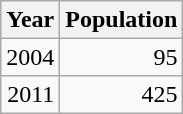<table class="wikitable" style="line-height:1.1em;">
<tr>
<th>Year</th>
<th>Population</th>
</tr>
<tr align="right">
<td>2004</td>
<td>95</td>
</tr>
<tr align="right">
<td>2011</td>
<td>425</td>
</tr>
</table>
